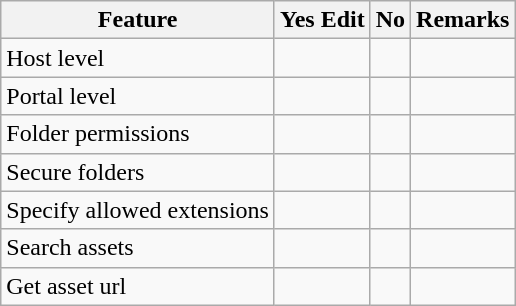<table class="wikitable">
<tr>
<th>Feature</th>
<th>Yes Edit</th>
<th>No</th>
<th>Remarks</th>
</tr>
<tr>
<td>Host level</td>
<td></td>
<td></td>
<td></td>
</tr>
<tr>
<td>Portal level</td>
<td></td>
<td></td>
<td></td>
</tr>
<tr>
<td>Folder permissions</td>
<td></td>
<td></td>
<td></td>
</tr>
<tr>
<td>Secure folders</td>
<td></td>
<td></td>
<td></td>
</tr>
<tr>
<td>Specify allowed extensions</td>
<td></td>
<td></td>
<td></td>
</tr>
<tr>
<td>Search assets</td>
<td></td>
<td></td>
<td></td>
</tr>
<tr>
<td>Get asset url</td>
<td></td>
<td></td>
<td></td>
</tr>
</table>
